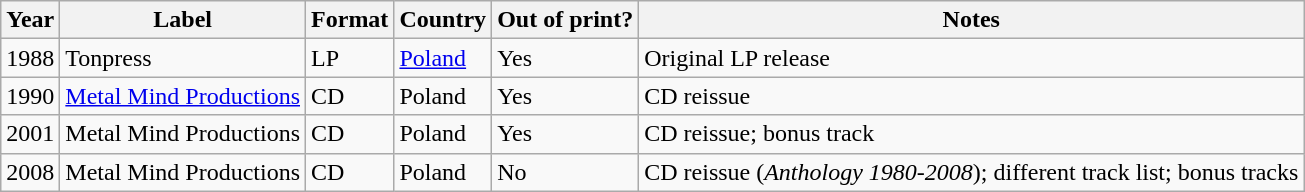<table class="wikitable">
<tr>
<th>Year</th>
<th>Label</th>
<th>Format</th>
<th>Country</th>
<th>Out of print?</th>
<th>Notes</th>
</tr>
<tr>
<td>1988</td>
<td>Tonpress</td>
<td>LP</td>
<td><a href='#'>Poland</a></td>
<td>Yes</td>
<td>Original LP release</td>
</tr>
<tr>
<td>1990</td>
<td><a href='#'>Metal Mind Productions</a></td>
<td>CD</td>
<td>Poland</td>
<td>Yes</td>
<td>CD reissue</td>
</tr>
<tr>
<td>2001</td>
<td>Metal Mind Productions</td>
<td>CD</td>
<td>Poland</td>
<td>Yes</td>
<td>CD reissue; bonus track</td>
</tr>
<tr>
<td>2008</td>
<td>Metal Mind Productions</td>
<td>CD</td>
<td>Poland</td>
<td>No</td>
<td>CD reissue (<em>Anthology 1980-2008</em>); different track list; bonus tracks</td>
</tr>
</table>
